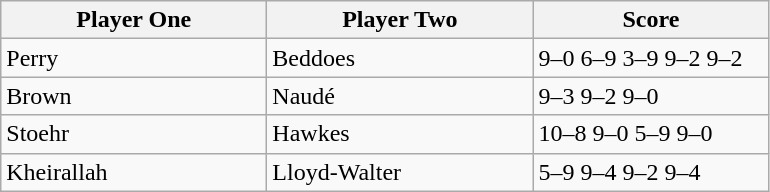<table class="wikitable">
<tr>
<th width=170>Player One</th>
<th width=170>Player Two</th>
<th width=150>Score</th>
</tr>
<tr>
<td> Perry</td>
<td> Beddoes</td>
<td>9–0 6–9 3–9 9–2 9–2</td>
</tr>
<tr>
<td> Brown</td>
<td> Naudé</td>
<td>9–3 9–2 9–0</td>
</tr>
<tr>
<td> Stoehr</td>
<td> Hawkes</td>
<td>10–8 9–0 5–9 9–0</td>
</tr>
<tr>
<td> Kheirallah</td>
<td> Lloyd-Walter</td>
<td>5–9 9–4 9–2 9–4</td>
</tr>
</table>
